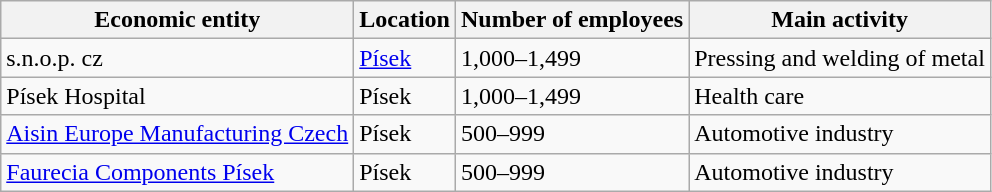<table class="wikitable sortable">
<tr>
<th>Economic entity</th>
<th>Location</th>
<th>Number of employees</th>
<th>Main activity</th>
</tr>
<tr>
<td>s.n.o.p. cz</td>
<td><a href='#'>Písek</a></td>
<td>1,000–1,499</td>
<td>Pressing and welding of metal</td>
</tr>
<tr>
<td>Písek Hospital</td>
<td>Písek</td>
<td>1,000–1,499</td>
<td>Health care</td>
</tr>
<tr>
<td><a href='#'>Aisin Europe Manufacturing Czech</a></td>
<td>Písek</td>
<td>500–999</td>
<td>Automotive industry</td>
</tr>
<tr>
<td><a href='#'>Faurecia Components Písek</a></td>
<td>Písek</td>
<td>500–999</td>
<td>Automotive industry</td>
</tr>
</table>
